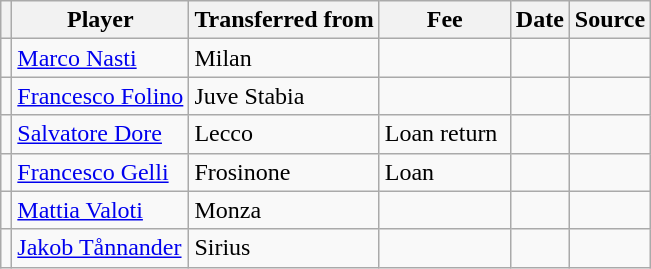<table class="wikitable plainrowheaders sortable">
<tr>
<th></th>
<th scope="col">Player</th>
<th>Transferred from</th>
<th style="width: 80px;">Fee</th>
<th scope="col">Date</th>
<th scope="col">Source</th>
</tr>
<tr>
<td align="center"></td>
<td> <a href='#'>Marco Nasti</a></td>
<td> Milan</td>
<td></td>
<td></td>
<td></td>
</tr>
<tr>
<td align="center"></td>
<td> <a href='#'>Francesco Folino</a></td>
<td> Juve Stabia</td>
<td></td>
<td></td>
<td></td>
</tr>
<tr>
<td align="center"></td>
<td> <a href='#'>Salvatore Dore</a></td>
<td> Lecco</td>
<td>Loan return</td>
<td></td>
<td></td>
</tr>
<tr>
<td align="center"></td>
<td> <a href='#'>Francesco Gelli</a></td>
<td> Frosinone</td>
<td>Loan</td>
<td></td>
<td></td>
</tr>
<tr>
<td align="center"></td>
<td> <a href='#'>Mattia Valoti</a></td>
<td> Monza</td>
<td></td>
<td></td>
<td></td>
</tr>
<tr>
<td align="center"></td>
<td> <a href='#'>Jakob Tånnander</a></td>
<td> Sirius</td>
<td></td>
<td></td>
<td></td>
</tr>
</table>
